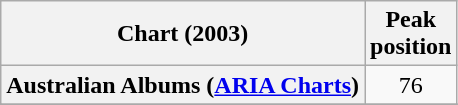<table class="wikitable sortable plainrowheaders" style="text-align:center">
<tr>
<th scope="col">Chart (2003)</th>
<th scope="col">Peak<br> position</th>
</tr>
<tr>
<th scope="row">Australian Albums (<a href='#'>ARIA Charts</a>)</th>
<td>76</td>
</tr>
<tr>
</tr>
<tr>
</tr>
</table>
